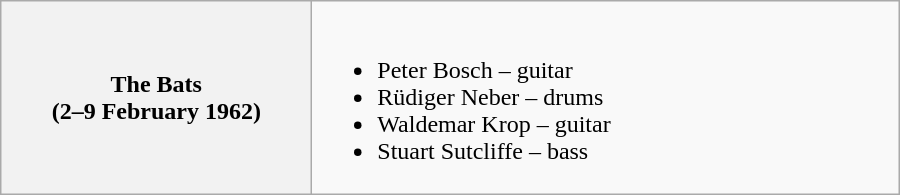<table class="wikitable"  style="width: 600px;">
<tr>
<th style="width:200px;">The Bats<br>(2–9 February 1962)</th>
<td><br><ul><li>Peter Bosch – guitar</li><li>Rüdiger Neber – drums</li><li>Waldemar Krop – guitar</li><li>Stuart Sutcliffe – bass</li></ul></td>
</tr>
</table>
